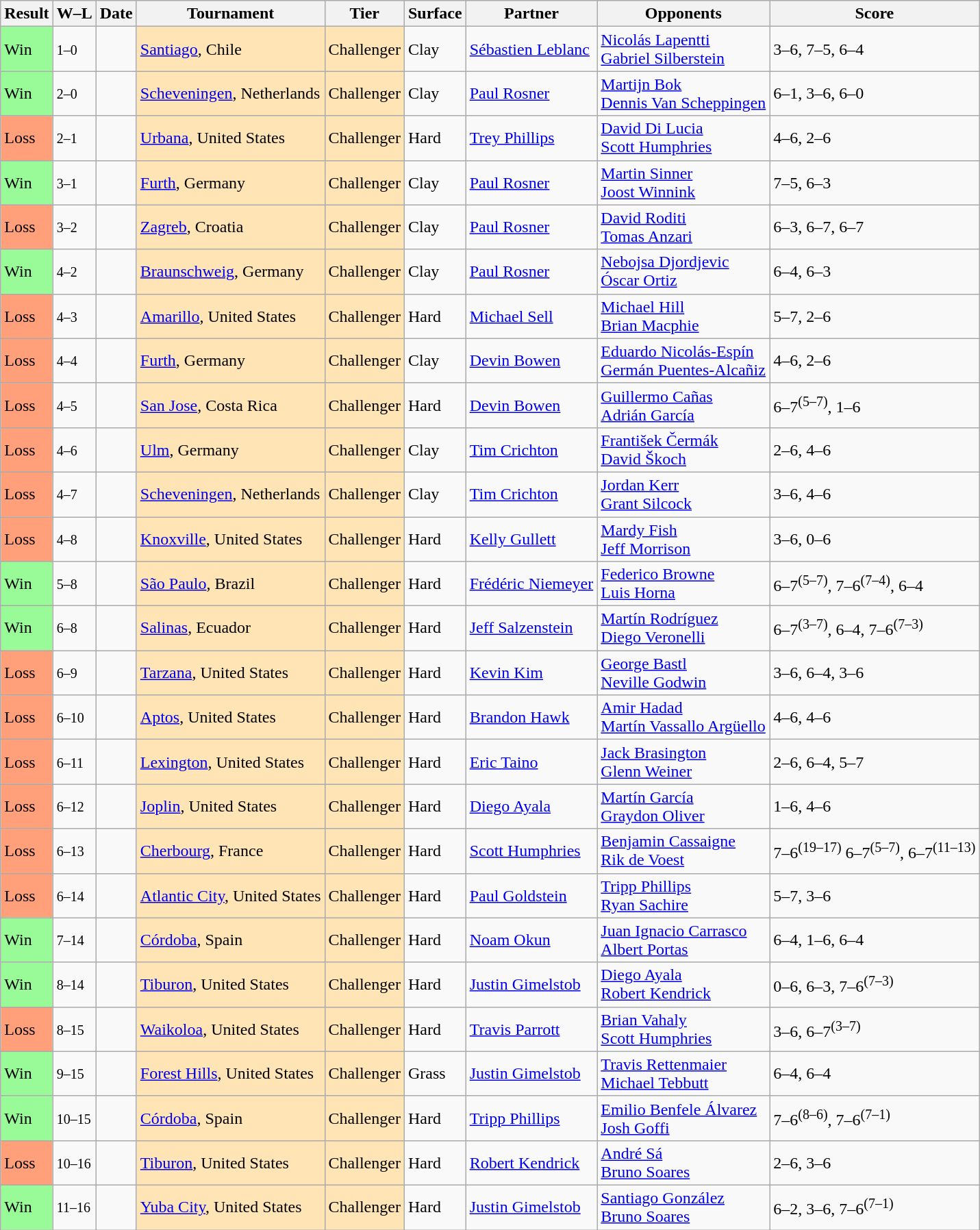<table class="sortable wikitable">
<tr>
<th>Result</th>
<th class="unsortable">W–L</th>
<th>Date</th>
<th>Tournament</th>
<th>Tier</th>
<th>Surface</th>
<th>Partner</th>
<th>Opponents</th>
<th class="unsortable">Score</th>
</tr>
<tr>
<td style="background:#98fb98;">Win</td>
<td><small>1–0</small></td>
<td></td>
<td style="background:moccasin;"><a href='#'>Santiago</a>, Chile</td>
<td style="background:moccasin;">Challenger</td>
<td>Clay</td>
<td> <a href='#'>Sébastien Leblanc</a></td>
<td> <a href='#'>Nicolás Lapentti</a> <br>  <a href='#'>Gabriel Silberstein</a></td>
<td>3–6, 7–5, 6–4</td>
</tr>
<tr>
<td style="background:#98fb98;">Win</td>
<td><small>2–0</small></td>
<td></td>
<td style="background:moccasin;"><a href='#'>Scheveningen</a>, Netherlands</td>
<td style="background:moccasin;">Challenger</td>
<td>Clay</td>
<td> <a href='#'>Paul Rosner</a></td>
<td> <a href='#'>Martijn Bok</a> <br>  <a href='#'>Dennis Van Scheppingen</a></td>
<td>6–1, 3–6, 6–0</td>
</tr>
<tr>
<td style="background:#ffa07a;">Loss</td>
<td><small>2–1</small></td>
<td></td>
<td style="background:moccasin;"><a href='#'>Urbana</a>, United States</td>
<td style="background:moccasin;">Challenger</td>
<td>Hard</td>
<td> <a href='#'>Trey Phillips</a></td>
<td> <a href='#'>David Di Lucia</a> <br>  <a href='#'>Scott Humphries</a></td>
<td>4–6, 2–6</td>
</tr>
<tr>
<td style="background:#98fb98;">Win</td>
<td><small>3–1</small></td>
<td></td>
<td style="background:moccasin;"><a href='#'>Furth</a>, Germany</td>
<td style="background:moccasin;">Challenger</td>
<td>Clay</td>
<td> <a href='#'>Paul Rosner</a></td>
<td> <a href='#'>Martin Sinner</a> <br>  <a href='#'>Joost Winnink</a></td>
<td>7–5, 6–3</td>
</tr>
<tr>
<td style="background:#ffa07a;">Loss</td>
<td><small>3–2</small></td>
<td></td>
<td style="background:moccasin;"><a href='#'>Zagreb</a>, Croatia</td>
<td style="background:moccasin;">Challenger</td>
<td>Clay</td>
<td> <a href='#'>Paul Rosner</a></td>
<td> <a href='#'>David Roditi</a> <br>  <a href='#'>Tomas Anzari</a></td>
<td>6–3, 6–7, 6–7</td>
</tr>
<tr>
<td style="background:#98fb98;">Win</td>
<td><small>4–2</small></td>
<td></td>
<td style="background:moccasin;"><a href='#'>Braunschweig</a>, Germany</td>
<td style="background:moccasin;">Challenger</td>
<td>Clay</td>
<td> <a href='#'>Paul Rosner</a></td>
<td> <a href='#'>Nebojsa Djordjevic</a> <br>  <a href='#'>Óscar Ortiz</a></td>
<td>6–4, 6–3</td>
</tr>
<tr>
<td style="background:#ffa07a;">Loss</td>
<td><small>4–3</small></td>
<td></td>
<td style="background:moccasin;"><a href='#'>Amarillo</a>, United States</td>
<td style="background:moccasin;">Challenger</td>
<td>Hard</td>
<td> <a href='#'>Michael Sell</a></td>
<td> <a href='#'>Michael Hill</a> <br>  <a href='#'>Brian Macphie</a></td>
<td>5–7, 2–6</td>
</tr>
<tr>
<td style="background:#ffa07a;">Loss</td>
<td><small>4–4</small></td>
<td></td>
<td style="background:moccasin;"><a href='#'>Furth</a>, Germany</td>
<td style="background:moccasin;">Challenger</td>
<td>Clay</td>
<td> <a href='#'>Devin Bowen</a></td>
<td> <a href='#'>Eduardo Nicolás-Espín</a> <br>  <a href='#'>Germán Puentes-Alcañiz</a></td>
<td>4–6, 2–6</td>
</tr>
<tr>
<td style="background:#ffa07a;">Loss</td>
<td><small>4–5</small></td>
<td></td>
<td style="background:moccasin;"><a href='#'>San Jose</a>, Costa Rica</td>
<td style="background:moccasin;">Challenger</td>
<td>Hard</td>
<td> <a href='#'>Devin Bowen</a></td>
<td> <a href='#'>Guillermo Cañas</a> <br>  <a href='#'>Adrián García</a></td>
<td>6–7<sup>(5–7)</sup>, 1–6</td>
</tr>
<tr>
<td style="background:#ffa07a;">Loss</td>
<td><small>4–6</small></td>
<td></td>
<td style="background:moccasin;"><a href='#'>Ulm</a>, Germany</td>
<td style="background:moccasin;">Challenger</td>
<td>Clay</td>
<td> <a href='#'>Tim Crichton</a></td>
<td> <a href='#'>František Čermák</a> <br>  <a href='#'>David Škoch</a></td>
<td>2–6, 4–6</td>
</tr>
<tr>
<td style="background:#ffa07a;">Loss</td>
<td><small>4–7</small></td>
<td></td>
<td style="background:moccasin;"><a href='#'>Scheveningen</a>, Netherlands</td>
<td style="background:moccasin;">Challenger</td>
<td>Clay</td>
<td> <a href='#'>Tim Crichton</a></td>
<td> <a href='#'>Jordan Kerr</a> <br>  <a href='#'>Grant Silcock</a></td>
<td>3–6, 4–6</td>
</tr>
<tr>
<td style="background:#ffa07a;">Loss</td>
<td><small>4–8</small></td>
<td></td>
<td style="background:moccasin;"><a href='#'>Knoxville</a>, United States</td>
<td style="background:moccasin;">Challenger</td>
<td>Hard</td>
<td> <a href='#'>Kelly Gullett</a></td>
<td> <a href='#'>Mardy Fish</a> <br>  <a href='#'>Jeff Morrison</a></td>
<td>3–6, 0–6</td>
</tr>
<tr>
<td style="background:#98fb98;">Win</td>
<td><small>5–8</small></td>
<td></td>
<td style="background:moccasin;"><a href='#'>São Paulo</a>, Brazil</td>
<td style="background:moccasin;">Challenger</td>
<td>Hard</td>
<td> <a href='#'>Frédéric Niemeyer</a></td>
<td> <a href='#'>Federico Browne</a> <br>  <a href='#'>Luis Horna</a></td>
<td>6–7<sup>(5–7)</sup>, 7–6<sup>(7–4)</sup>, 6–4</td>
</tr>
<tr>
<td style="background:#98fb98;">Win</td>
<td><small>6–8</small></td>
<td></td>
<td style="background:moccasin;"><a href='#'>Salinas</a>, Ecuador</td>
<td style="background:moccasin;">Challenger</td>
<td>Hard</td>
<td> <a href='#'>Jeff Salzenstein</a></td>
<td> <a href='#'>Martín Rodríguez</a> <br>  <a href='#'>Diego Veronelli</a></td>
<td>6–7<sup>(3–7)</sup>, 6–4, 7–6<sup>(7–3)</sup></td>
</tr>
<tr>
<td style="background:#ffa07a;">Loss</td>
<td><small>6–9</small></td>
<td></td>
<td style="background:moccasin;"><a href='#'>Tarzana</a>, United States</td>
<td style="background:moccasin;">Challenger</td>
<td>Hard</td>
<td> <a href='#'>Kevin Kim</a></td>
<td> <a href='#'>George Bastl</a> <br>  <a href='#'>Neville Godwin</a></td>
<td>3–6, 6–4, 3–6</td>
</tr>
<tr>
<td style="background:#ffa07a;">Loss</td>
<td><small>6–10</small></td>
<td></td>
<td style="background:moccasin;"><a href='#'>Aptos</a>, United States</td>
<td style="background:moccasin;">Challenger</td>
<td>Hard</td>
<td> <a href='#'>Brandon Hawk</a></td>
<td> <a href='#'>Amir Hadad</a> <br>  <a href='#'>Martín Vassallo Argüello</a></td>
<td>4–6, 4–6</td>
</tr>
<tr>
<td style="background:#ffa07a;">Loss</td>
<td><small>6–11</small></td>
<td></td>
<td style="background:moccasin;"><a href='#'>Lexington</a>, United States</td>
<td style="background:moccasin;">Challenger</td>
<td>Hard</td>
<td> <a href='#'>Eric Taino</a></td>
<td> <a href='#'>Jack Brasington</a> <br>  <a href='#'>Glenn Weiner</a></td>
<td>2–6, 6–4, 5–7</td>
</tr>
<tr>
<td style="background:#ffa07a;">Loss</td>
<td><small>6–12</small></td>
<td></td>
<td style="background:moccasin;"><a href='#'>Joplin</a>, United States</td>
<td style="background:moccasin;">Challenger</td>
<td>Hard</td>
<td> <a href='#'>Diego Ayala</a></td>
<td> <a href='#'>Martín García</a> <br>  <a href='#'>Graydon Oliver</a></td>
<td>1–6, 4–6</td>
</tr>
<tr>
<td style="background:#ffa07a;">Loss</td>
<td><small>6–13</small></td>
<td></td>
<td style="background:moccasin;"><a href='#'>Cherbourg</a>, France</td>
<td style="background:moccasin;">Challenger</td>
<td>Hard</td>
<td> <a href='#'>Scott Humphries</a></td>
<td> <a href='#'>Benjamin Cassaigne</a> <br>  <a href='#'>Rik de Voest</a></td>
<td>7–6<sup>(19–17)</sup> 6–7<sup>(5–7)</sup>, 6–7<sup>(11–13)</sup></td>
</tr>
<tr>
<td style="background:#ffa07a;">Loss</td>
<td><small>6–14</small></td>
<td></td>
<td style="background:moccasin;"><a href='#'>Atlantic City</a>, United States</td>
<td style="background:moccasin;">Challenger</td>
<td>Hard</td>
<td> <a href='#'>Paul Goldstein</a></td>
<td> <a href='#'>Tripp Phillips</a> <br>  <a href='#'>Ryan Sachire</a></td>
<td>5–7, 3–6</td>
</tr>
<tr>
<td style="background:#98fb98;">Win</td>
<td><small>7–14</small></td>
<td></td>
<td style="background:moccasin;"><a href='#'>Córdoba</a>, Spain</td>
<td style="background:moccasin;">Challenger</td>
<td>Hard</td>
<td> <a href='#'>Noam Okun</a></td>
<td> <a href='#'>Juan Ignacio Carrasco</a> <br>  <a href='#'>Albert Portas</a></td>
<td>6–4, 1–6, 6–4</td>
</tr>
<tr>
<td style="background:#98fb98;">Win</td>
<td><small>8–14</small></td>
<td></td>
<td style="background:moccasin;"><a href='#'>Tiburon</a>, United States</td>
<td style="background:moccasin;">Challenger</td>
<td>Hard</td>
<td> <a href='#'>Justin Gimelstob</a></td>
<td> <a href='#'>Diego Ayala</a> <br>  <a href='#'>Robert Kendrick</a></td>
<td>0–6, 6–3, 7–6<sup>(7–3)</sup></td>
</tr>
<tr>
<td style="background:#ffa07a;">Loss</td>
<td><small>8–15</small></td>
<td></td>
<td style="background:moccasin;"><a href='#'>Waikoloa</a>, United States</td>
<td style="background:moccasin;">Challenger</td>
<td>Hard</td>
<td> <a href='#'>Travis Parrott</a></td>
<td> <a href='#'>Brian Vahaly</a> <br>  <a href='#'>Scott Humphries</a></td>
<td>3–6, 6–7<sup>(3–7)</sup></td>
</tr>
<tr>
<td style="background:#98fb98;">Win</td>
<td><small>9–15</small></td>
<td></td>
<td style="background:moccasin;"><a href='#'>Forest Hills</a>, United States</td>
<td style="background:moccasin;">Challenger</td>
<td>Grass</td>
<td> <a href='#'>Justin Gimelstob</a></td>
<td> <a href='#'>Travis Rettenmaier</a> <br>  <a href='#'>Michael Tebbutt</a></td>
<td>6–4, 6–4</td>
</tr>
<tr>
<td style="background:#98fb98;">Win</td>
<td><small>10–15</small></td>
<td></td>
<td style="background:moccasin;"><a href='#'>Córdoba</a>, Spain</td>
<td style="background:moccasin;">Challenger</td>
<td>Hard</td>
<td> <a href='#'>Tripp Phillips</a></td>
<td> <a href='#'>Emilio Benfele Álvarez</a> <br>  <a href='#'>Josh Goffi</a></td>
<td>7–6<sup>(8–6)</sup>, 7–6<sup>(7–1)</sup></td>
</tr>
<tr>
<td style="background:#ffa07a;">Loss</td>
<td><small>10–16</small></td>
<td></td>
<td style="background:moccasin;"><a href='#'>Tiburon</a>, United States</td>
<td style="background:moccasin;">Challenger</td>
<td>Hard</td>
<td> <a href='#'>Robert Kendrick</a></td>
<td> <a href='#'>André Sá</a> <br>  <a href='#'>Bruno Soares</a></td>
<td>2–6, 3–6</td>
</tr>
<tr>
<td style="background:#98fb98;">Win</td>
<td><small>11–16</small></td>
<td></td>
<td style="background:moccasin;"><a href='#'>Yuba City</a>, United States</td>
<td style="background:moccasin;">Challenger</td>
<td>Hard</td>
<td> <a href='#'>Justin Gimelstob</a></td>
<td> <a href='#'>Santiago González</a> <br>  <a href='#'>Bruno Soares</a></td>
<td>6–2, 3–6, 7–6<sup>(7–1)</sup></td>
</tr>
</table>
